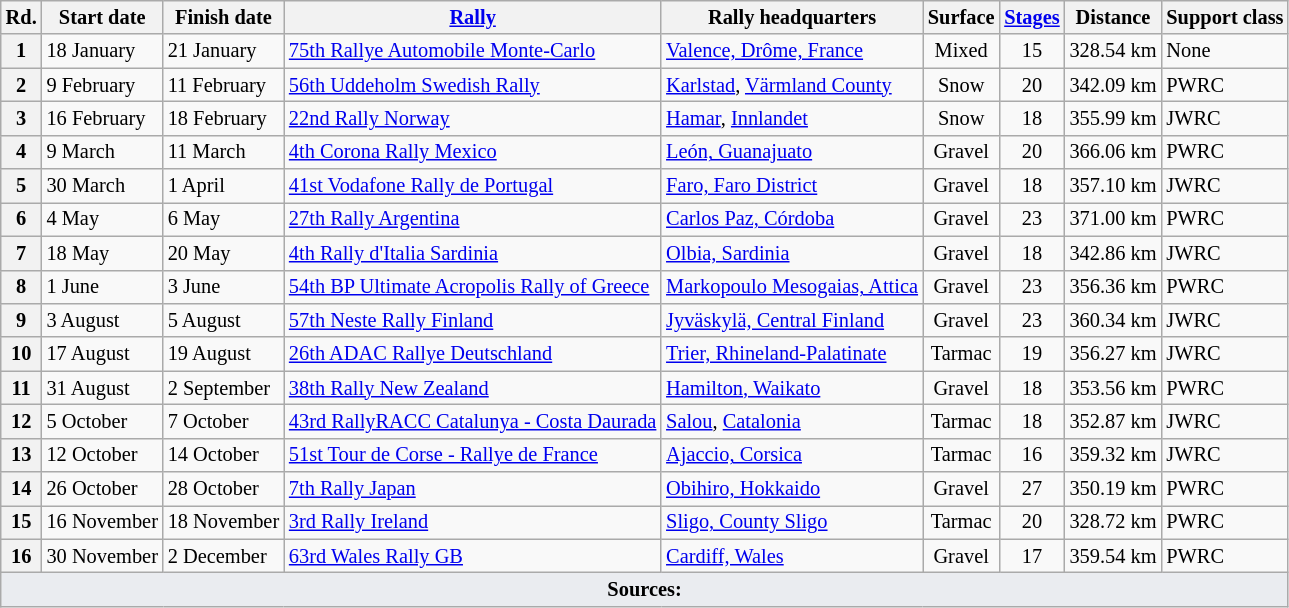<table class="wikitable" style="font-size: 85%;">
<tr>
<th>Rd.</th>
<th>Start date</th>
<th>Finish date</th>
<th><a href='#'>Rally</a></th>
<th>Rally headquarters</th>
<th>Surface</th>
<th><a href='#'>Stages</a></th>
<th>Distance</th>
<th>Support class</th>
</tr>
<tr>
<th>1</th>
<td>18 January</td>
<td>21 January</td>
<td> <a href='#'>75th Rallye Automobile Monte-Carlo</a></td>
<td><a href='#'>Valence, Drôme, France</a></td>
<td align=center>Mixed</td>
<td align=center>15</td>
<td align=center>328.54 km</td>
<td>None</td>
</tr>
<tr>
<th>2</th>
<td>9 February</td>
<td>11 February</td>
<td> <a href='#'>56th Uddeholm Swedish Rally</a></td>
<td><a href='#'>Karlstad</a>, <a href='#'>Värmland County</a></td>
<td align=center>Snow</td>
<td align=center>20</td>
<td align=center>342.09 km</td>
<td>PWRC</td>
</tr>
<tr>
<th>3</th>
<td>16 February</td>
<td>18 February</td>
<td> <a href='#'>22nd Rally Norway</a></td>
<td><a href='#'>Hamar</a>, <a href='#'>Innlandet</a></td>
<td align=center>Snow</td>
<td align=center>18</td>
<td align=center>355.99 km</td>
<td>JWRC</td>
</tr>
<tr>
<th>4</th>
<td>9 March</td>
<td>11 March</td>
<td> <a href='#'>4th Corona Rally Mexico</a></td>
<td><a href='#'>León, Guanajuato</a></td>
<td align="center">Gravel</td>
<td align="center">20</td>
<td align="center">366.06 km</td>
<td>PWRC</td>
</tr>
<tr>
<th>5</th>
<td>30 March</td>
<td>1 April</td>
<td> <a href='#'>41st Vodafone Rally de Portugal</a></td>
<td><a href='#'>Faro, Faro District</a></td>
<td align="center">Gravel</td>
<td align="center">18</td>
<td align="center">357.10 km</td>
<td>JWRC</td>
</tr>
<tr>
<th>6</th>
<td>4 May</td>
<td>6 May</td>
<td> <a href='#'>27th Rally Argentina</a></td>
<td><a href='#'>Carlos Paz, Córdoba</a></td>
<td align="center">Gravel</td>
<td align="center">23</td>
<td align="center">371.00 km</td>
<td>PWRC</td>
</tr>
<tr>
<th>7</th>
<td>18 May</td>
<td>20 May</td>
<td> <a href='#'>4th Rally d'Italia Sardinia</a></td>
<td><a href='#'>Olbia, Sardinia</a></td>
<td align="center">Gravel</td>
<td align="center">18</td>
<td align="center">342.86 km</td>
<td>JWRC</td>
</tr>
<tr>
<th>8</th>
<td>1 June</td>
<td>3 June</td>
<td> <a href='#'>54th BP Ultimate Acropolis Rally of Greece</a></td>
<td><a href='#'>Markopoulo Mesogaias, Attica</a></td>
<td align="center">Gravel</td>
<td align="center">23</td>
<td align="center">356.36 km</td>
<td>PWRC</td>
</tr>
<tr>
<th>9</th>
<td>3 August</td>
<td>5 August</td>
<td> <a href='#'>57th Neste Rally Finland</a></td>
<td><a href='#'>Jyväskylä, Central Finland</a></td>
<td align="center">Gravel</td>
<td align="center">23</td>
<td align="center">360.34 km</td>
<td>JWRC</td>
</tr>
<tr>
<th>10</th>
<td>17 August</td>
<td>19 August</td>
<td> <a href='#'>26th ADAC Rallye Deutschland</a></td>
<td><a href='#'>Trier, Rhineland-Palatinate</a></td>
<td align="center">Tarmac</td>
<td align="center">19</td>
<td align="center">356.27 km</td>
<td>JWRC</td>
</tr>
<tr>
<th>11</th>
<td>31 August</td>
<td>2 September</td>
<td> <a href='#'>38th Rally New Zealand</a></td>
<td><a href='#'>Hamilton, Waikato</a></td>
<td align="center">Gravel</td>
<td align="center">18</td>
<td align="center">353.56 km</td>
<td>PWRC</td>
</tr>
<tr>
<th>12</th>
<td>5 October</td>
<td>7 October</td>
<td> <a href='#'>43rd RallyRACC Catalunya - Costa Daurada</a></td>
<td><a href='#'>Salou</a>, <a href='#'>Catalonia</a></td>
<td align="center">Tarmac</td>
<td align="center">18</td>
<td align="center">352.87 km</td>
<td>JWRC</td>
</tr>
<tr>
<th>13</th>
<td>12 October</td>
<td>14 October</td>
<td> <a href='#'>51st Tour de Corse - Rallye de France</a></td>
<td><a href='#'>Ajaccio, Corsica</a></td>
<td align="center">Tarmac</td>
<td align="center">16</td>
<td align="center">359.32 km</td>
<td>JWRC</td>
</tr>
<tr>
<th>14</th>
<td>26 October</td>
<td>28 October</td>
<td> <a href='#'>7th Rally Japan</a></td>
<td><a href='#'>Obihiro, Hokkaido</a></td>
<td align="center">Gravel</td>
<td align="center">27</td>
<td align="center">350.19 km</td>
<td>PWRC</td>
</tr>
<tr>
<th>15</th>
<td>16 November</td>
<td>18 November</td>
<td> <a href='#'>3rd Rally Ireland</a></td>
<td><a href='#'>Sligo, County Sligo</a></td>
<td align="center">Tarmac</td>
<td align="center">20</td>
<td align="center">328.72 km</td>
<td>PWRC</td>
</tr>
<tr>
<th>16</th>
<td>30 November</td>
<td>2 December</td>
<td> <a href='#'>63rd Wales Rally GB</a></td>
<td><a href='#'>Cardiff, Wales</a></td>
<td align=center>Gravel</td>
<td align=center>17</td>
<td align=center>359.54 km</td>
<td>PWRC</td>
</tr>
<tr>
<td colspan="9" style="background-color:#EAECF0;text-align:center"><strong>Sources:</strong></td>
</tr>
</table>
